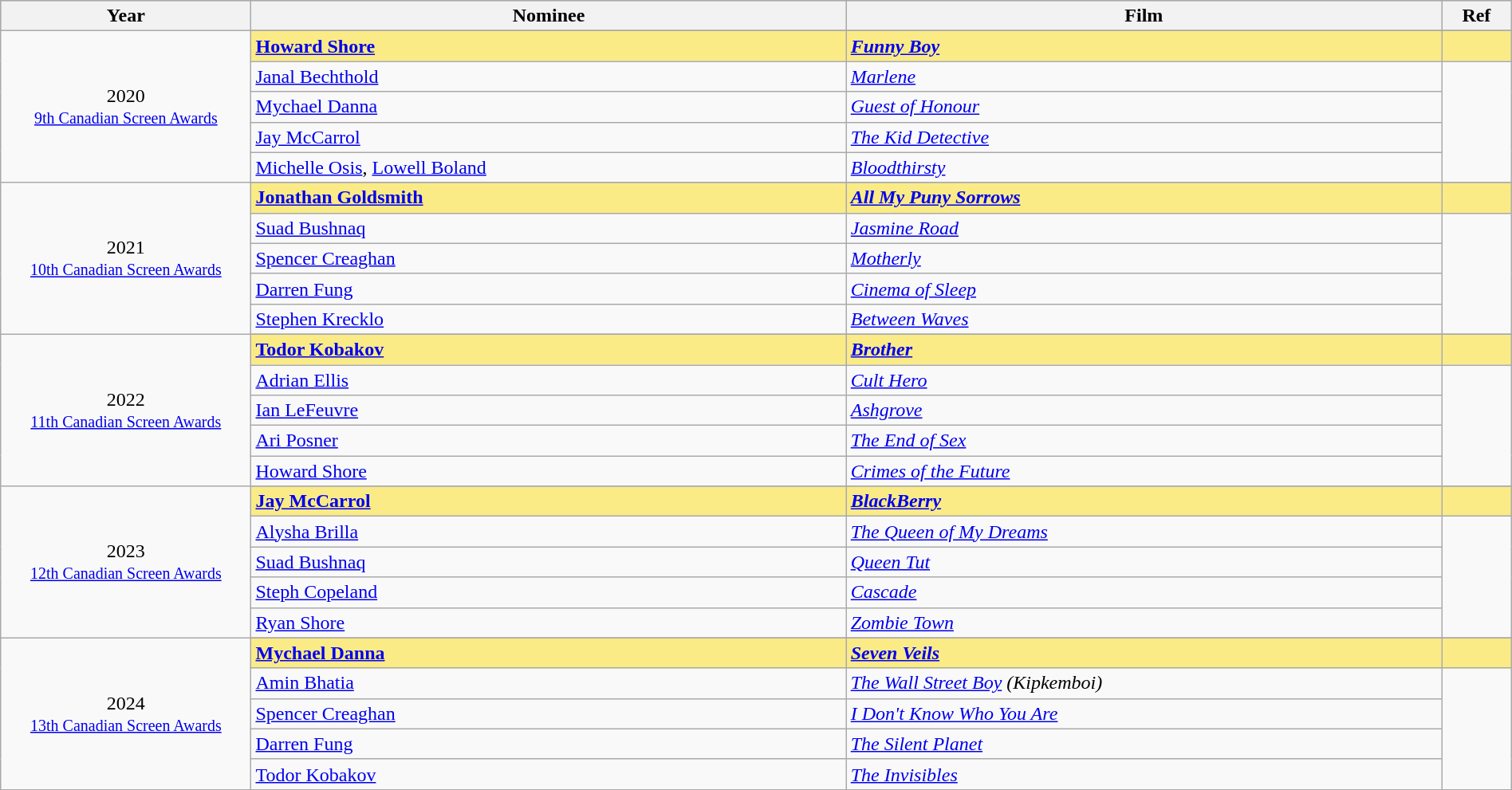<table class="wikitable" style="width:100%;">
<tr style="background:#bebebe;">
<th style="width:8%;">Year</th>
<th style="width:19%;">Nominee</th>
<th style="width:19%;">Film</th>
<th style="width:2%;">Ref</th>
</tr>
<tr>
<td rowspan="6" align="center">2020 <br> <small><a href='#'>9th Canadian Screen Awards</a></small></td>
</tr>
<tr style="background:#FAEB86;">
<td><strong><a href='#'>Howard Shore</a></strong></td>
<td><strong><em><a href='#'>Funny Boy</a></em></strong></td>
<td></td>
</tr>
<tr>
<td><a href='#'>Janal Bechthold</a></td>
<td><em><a href='#'>Marlene</a></em></td>
<td rowspan=4></td>
</tr>
<tr>
<td><a href='#'>Mychael Danna</a></td>
<td><em><a href='#'>Guest of Honour</a></em></td>
</tr>
<tr>
<td><a href='#'>Jay McCarrol</a></td>
<td><em><a href='#'>The Kid Detective</a></em></td>
</tr>
<tr>
<td><a href='#'>Michelle Osis</a>, <a href='#'>Lowell Boland</a></td>
<td><em><a href='#'>Bloodthirsty</a></em></td>
</tr>
<tr>
<td rowspan="6" align="center">2021 <br> <small><a href='#'>10th Canadian Screen Awards</a></small></td>
</tr>
<tr style="background:#FAEB86;">
<td><strong><a href='#'>Jonathan Goldsmith</a></strong></td>
<td><strong><em><a href='#'>All My Puny Sorrows</a></em></strong></td>
<td></td>
</tr>
<tr>
<td><a href='#'>Suad Bushnaq</a></td>
<td><em><a href='#'>Jasmine Road</a></em></td>
<td rowspan=4></td>
</tr>
<tr>
<td><a href='#'>Spencer Creaghan</a></td>
<td><em><a href='#'>Motherly</a></em></td>
</tr>
<tr>
<td><a href='#'>Darren Fung</a></td>
<td><em><a href='#'>Cinema of Sleep</a></em></td>
</tr>
<tr>
<td><a href='#'>Stephen Krecklo</a></td>
<td><em><a href='#'>Between Waves</a></em></td>
</tr>
<tr>
<td rowspan="6" align="center">2022 <br> <small><a href='#'>11th Canadian Screen Awards</a></small></td>
</tr>
<tr style="background:#FAEB86;">
<td><strong><a href='#'>Todor Kobakov</a></strong></td>
<td><strong><em><a href='#'>Brother</a></em></strong></td>
<td></td>
</tr>
<tr>
<td><a href='#'>Adrian Ellis</a></td>
<td><em><a href='#'>Cult Hero</a></em></td>
<td rowspan=4></td>
</tr>
<tr>
<td><a href='#'>Ian LeFeuvre</a></td>
<td><em><a href='#'>Ashgrove</a></em></td>
</tr>
<tr>
<td><a href='#'>Ari Posner</a></td>
<td><em><a href='#'>The End of Sex</a></em></td>
</tr>
<tr>
<td><a href='#'>Howard Shore</a></td>
<td><em><a href='#'>Crimes of the Future</a></em></td>
</tr>
<tr>
<td rowspan="6" align="center">2023 <br> <small><a href='#'>12th Canadian Screen Awards</a></small></td>
</tr>
<tr style="background:#FAEB86;">
<td><strong><a href='#'>Jay McCarrol</a></strong></td>
<td><strong><em><a href='#'>BlackBerry</a></em></strong></td>
<td></td>
</tr>
<tr>
<td><a href='#'>Alysha Brilla</a></td>
<td><em><a href='#'>The Queen of My Dreams</a></em></td>
<td rowspan=4></td>
</tr>
<tr>
<td><a href='#'>Suad Bushnaq</a></td>
<td><em><a href='#'>Queen Tut</a></em></td>
</tr>
<tr>
<td><a href='#'>Steph Copeland</a></td>
<td><em><a href='#'>Cascade</a></em></td>
</tr>
<tr>
<td><a href='#'>Ryan Shore</a></td>
<td><em><a href='#'>Zombie Town</a></em></td>
</tr>
<tr>
<td rowspan="6" align="center">2024 <br> <small><a href='#'>13th Canadian Screen Awards</a></small></td>
</tr>
<tr style="background:#FAEB86;">
<td><strong><a href='#'>Mychael Danna</a></strong></td>
<td><strong><em><a href='#'>Seven Veils</a></em></strong></td>
<td></td>
</tr>
<tr>
<td><a href='#'>Amin Bhatia</a></td>
<td><em><a href='#'>The Wall Street Boy</a> (Kipkemboi)</em></td>
<td rowspan=4></td>
</tr>
<tr>
<td><a href='#'>Spencer Creaghan</a></td>
<td><em><a href='#'>I Don't Know Who You Are</a></em></td>
</tr>
<tr>
<td><a href='#'>Darren Fung</a></td>
<td><em><a href='#'>The Silent Planet</a></em></td>
</tr>
<tr>
<td><a href='#'>Todor Kobakov</a></td>
<td><em><a href='#'>The Invisibles</a></em></td>
</tr>
</table>
